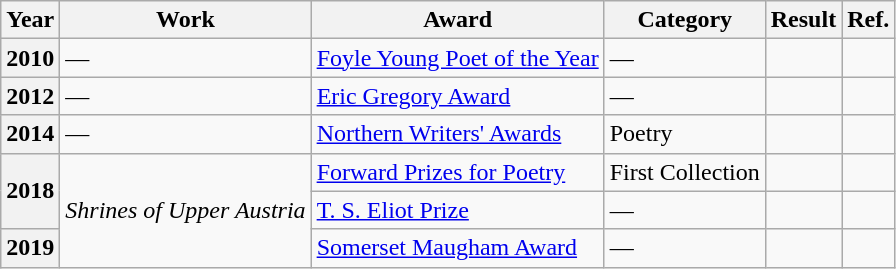<table class="wikitable sortable">
<tr>
<th>Year</th>
<th>Work</th>
<th>Award</th>
<th>Category</th>
<th>Result</th>
<th>Ref.</th>
</tr>
<tr>
<th>2010</th>
<td>—</td>
<td><a href='#'>Foyle Young Poet of the Year</a></td>
<td>—</td>
<td></td>
<td></td>
</tr>
<tr>
<th>2012</th>
<td>—</td>
<td><a href='#'>Eric Gregory Award</a></td>
<td>—</td>
<td></td>
<td></td>
</tr>
<tr>
<th>2014</th>
<td>—</td>
<td><a href='#'>Northern Writers' Awards</a></td>
<td>Poetry</td>
<td></td>
<td></td>
</tr>
<tr>
<th rowspan="2">2018</th>
<td rowspan="3"><em>Shrines of Upper Austria</em></td>
<td><a href='#'>Forward Prizes for Poetry</a></td>
<td>First Collection</td>
<td></td>
<td></td>
</tr>
<tr>
<td><a href='#'>T. S. Eliot Prize</a></td>
<td>—</td>
<td></td>
<td></td>
</tr>
<tr>
<th>2019</th>
<td><a href='#'>Somerset Maugham Award</a></td>
<td>—</td>
<td></td>
<td></td>
</tr>
</table>
